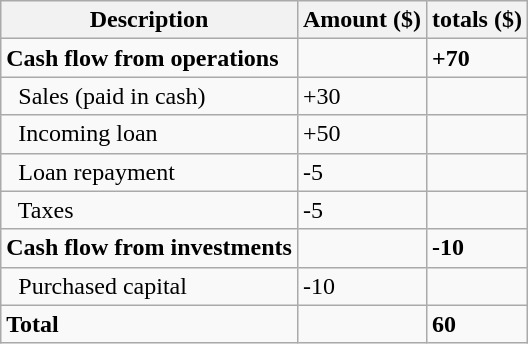<table class=wikitable>
<tr>
<th>Description</th>
<th>Amount ($)</th>
<th>totals ($)</th>
</tr>
<tr>
<td><strong>Cash flow from operations</strong></td>
<td></td>
<td><strong>+70</strong></td>
</tr>
<tr>
<td>  Sales (paid in cash)</td>
<td>+30</td>
<td></td>
</tr>
<tr>
<td>  Incoming loan</td>
<td>+50</td>
<td></td>
</tr>
<tr>
<td>  Loan repayment</td>
<td>-5</td>
<td></td>
</tr>
<tr>
<td>  Taxes</td>
<td>-5</td>
<td></td>
</tr>
<tr>
<td><strong>Cash flow from investments</strong></td>
<td></td>
<td><strong>-10</strong></td>
</tr>
<tr>
<td>  Purchased capital</td>
<td>-10</td>
<td></td>
</tr>
<tr>
<td><strong>Total</strong></td>
<td></td>
<td><strong>60</strong></td>
</tr>
</table>
